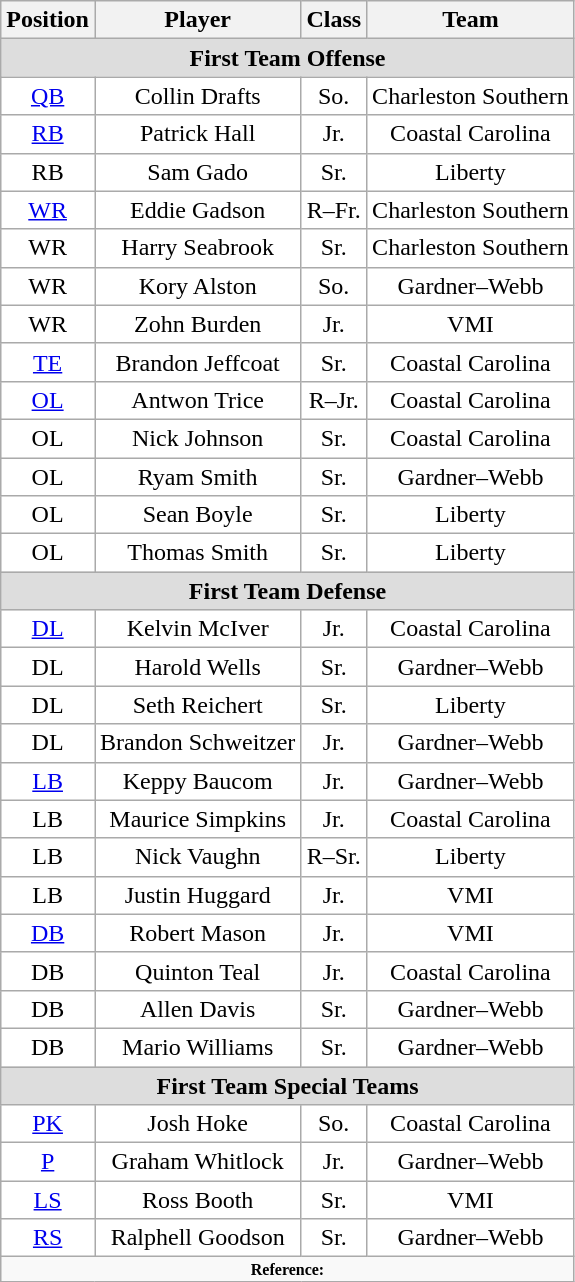<table class="wikitable sortable" border="1">
<tr>
<th>Position</th>
<th>Player</th>
<th>Class</th>
<th>Team</th>
</tr>
<tr>
<td colspan="4" style="text-align:center; background:#DDDDDD;"><strong>First Team Offense</strong></td>
</tr>
<tr>
<td style="text-align:center; background:white"><a href='#'>QB</a></td>
<td style="text-align:center; background:white">Collin Drafts</td>
<td style="text-align:center; background:white">So.</td>
<td style="text-align:center; background:white">Charleston Southern</td>
</tr>
<tr>
<td style="text-align:center; background:white"><a href='#'>RB</a></td>
<td style="text-align:center; background:white">Patrick Hall</td>
<td style="text-align:center; background:white">Jr.</td>
<td style="text-align:center; background:white">Coastal Carolina</td>
</tr>
<tr>
<td style="text-align:center; background:white">RB</td>
<td style="text-align:center; background:white">Sam Gado</td>
<td style="text-align:center; background:white">Sr.</td>
<td style="text-align:center; background:white">Liberty</td>
</tr>
<tr>
<td style="text-align:center; background:white"><a href='#'>WR</a></td>
<td style="text-align:center; background:white">Eddie Gadson</td>
<td style="text-align:center; background:white">R–Fr.</td>
<td style="text-align:center; background:white">Charleston Southern</td>
</tr>
<tr>
<td style="text-align:center; background:white">WR</td>
<td style="text-align:center; background:white">Harry Seabrook</td>
<td style="text-align:center; background:white">Sr.</td>
<td style="text-align:center; background:white">Charleston Southern</td>
</tr>
<tr>
<td style="text-align:center; background:white">WR</td>
<td style="text-align:center; background:white">Kory Alston</td>
<td style="text-align:center; background:white">So.</td>
<td style="text-align:center; background:white">Gardner–Webb</td>
</tr>
<tr>
<td style="text-align:center; background:white">WR</td>
<td style="text-align:center; background:white">Zohn Burden</td>
<td style="text-align:center; background:white">Jr.</td>
<td style="text-align:center; background:white">VMI</td>
</tr>
<tr>
<td style="text-align:center; background:white"><a href='#'>TE</a></td>
<td style="text-align:center; background:white">Brandon Jeffcoat</td>
<td style="text-align:center; background:white">Sr.</td>
<td style="text-align:center; background:white">Coastal Carolina</td>
</tr>
<tr>
<td style="text-align:center; background:white"><a href='#'>OL</a></td>
<td style="text-align:center; background:white">Antwon Trice</td>
<td style="text-align:center; background:white">R–Jr.</td>
<td style="text-align:center; background:white">Coastal Carolina</td>
</tr>
<tr>
<td style="text-align:center; background:white">OL</td>
<td style="text-align:center; background:white">Nick Johnson</td>
<td style="text-align:center; background:white">Sr.</td>
<td style="text-align:center; background:white">Coastal Carolina</td>
</tr>
<tr>
<td style="text-align:center; background:white">OL</td>
<td style="text-align:center; background:white">Ryam Smith</td>
<td style="text-align:center; background:white">Sr.</td>
<td style="text-align:center; background:white">Gardner–Webb</td>
</tr>
<tr>
<td style="text-align:center; background:white">OL</td>
<td style="text-align:center; background:white">Sean Boyle</td>
<td style="text-align:center; background:white">Sr.</td>
<td style="text-align:center; background:white">Liberty</td>
</tr>
<tr>
<td style="text-align:center; background:white">OL</td>
<td style="text-align:center; background:white">Thomas Smith</td>
<td style="text-align:center; background:white">Sr.</td>
<td style="text-align:center; background:white">Liberty</td>
</tr>
<tr>
<td colspan="4" style="text-align:center; background:#DDDDDD;"><strong>First Team Defense</strong></td>
</tr>
<tr>
<td style="text-align:center; background:white"><a href='#'>DL</a></td>
<td style="text-align:center; background:white">Kelvin McIver</td>
<td style="text-align:center; background:white">Jr.</td>
<td style="text-align:center; background:white">Coastal Carolina</td>
</tr>
<tr>
<td style="text-align:center; background:white">DL</td>
<td style="text-align:center; background:white">Harold Wells</td>
<td style="text-align:center; background:white">Sr.</td>
<td style="text-align:center; background:white">Gardner–Webb</td>
</tr>
<tr>
<td style="text-align:center; background:white">DL</td>
<td style="text-align:center; background:white">Seth Reichert</td>
<td style="text-align:center; background:white">Sr.</td>
<td style="text-align:center; background:white">Liberty</td>
</tr>
<tr>
<td style="text-align:center; background:white">DL</td>
<td style="text-align:center; background:white">Brandon Schweitzer</td>
<td style="text-align:center; background:white">Jr.</td>
<td style="text-align:center; background:white">Gardner–Webb</td>
</tr>
<tr>
<td style="text-align:center; background:white"><a href='#'>LB</a></td>
<td style="text-align:center; background:white">Keppy Baucom</td>
<td style="text-align:center; background:white">Jr.</td>
<td style="text-align:center; background:white">Gardner–Webb</td>
</tr>
<tr>
<td style="text-align:center; background:white">LB</td>
<td style="text-align:center; background:white">Maurice Simpkins</td>
<td style="text-align:center; background:white">Jr.</td>
<td style="text-align:center; background:white">Coastal Carolina</td>
</tr>
<tr>
<td style="text-align:center; background:white">LB</td>
<td style="text-align:center; background:white">Nick Vaughn</td>
<td style="text-align:center; background:white">R–Sr.</td>
<td style="text-align:center; background:white">Liberty</td>
</tr>
<tr>
<td style="text-align:center; background:white">LB</td>
<td style="text-align:center; background:white">Justin Huggard</td>
<td style="text-align:center; background:white">Jr.</td>
<td style="text-align:center; background:white">VMI</td>
</tr>
<tr>
<td style="text-align:center; background:white"><a href='#'>DB</a></td>
<td style="text-align:center; background:white">Robert Mason</td>
<td style="text-align:center; background:white">Jr.</td>
<td style="text-align:center; background:white">VMI</td>
</tr>
<tr>
<td style="text-align:center; background:white">DB</td>
<td style="text-align:center; background:white">Quinton Teal</td>
<td style="text-align:center; background:white">Jr.</td>
<td style="text-align:center; background:white">Coastal Carolina</td>
</tr>
<tr>
<td style="text-align:center; background:white">DB</td>
<td style="text-align:center; background:white">Allen Davis</td>
<td style="text-align:center; background:white">Sr.</td>
<td style="text-align:center; background:white">Gardner–Webb</td>
</tr>
<tr>
<td style="text-align:center; background:white">DB</td>
<td style="text-align:center; background:white">Mario Williams</td>
<td style="text-align:center; background:white">Sr.</td>
<td style="text-align:center; background:white">Gardner–Webb</td>
</tr>
<tr>
<td colspan="4" style="text-align:center; background:#DDDDDD;"><strong>First Team Special Teams</strong></td>
</tr>
<tr>
<td style="text-align:center; background:white"><a href='#'>PK</a></td>
<td style="text-align:center; background:white">Josh Hoke</td>
<td style="text-align:center; background:white">So.</td>
<td style="text-align:center; background:white">Coastal Carolina</td>
</tr>
<tr>
<td style="text-align:center; background:white"><a href='#'>P</a></td>
<td style="text-align:center; background:white">Graham Whitlock</td>
<td style="text-align:center; background:white">Jr.</td>
<td style="text-align:center; background:white">Gardner–Webb</td>
</tr>
<tr>
<td style="text-align:center; background:white"><a href='#'>LS</a></td>
<td style="text-align:center; background:white">Ross Booth</td>
<td style="text-align:center; background:white">Sr.</td>
<td style="text-align:center; background:white">VMI</td>
</tr>
<tr>
<td style="text-align:center; background:white"><a href='#'>RS</a></td>
<td style="text-align:center; background:white">Ralphell Goodson</td>
<td style="text-align:center; background:white">Sr.</td>
<td style="text-align:center; background:white">Gardner–Webb</td>
</tr>
<tr>
<td colspan="4" style="font-size: 8pt" align="center"><strong>Reference:</strong></td>
</tr>
</table>
